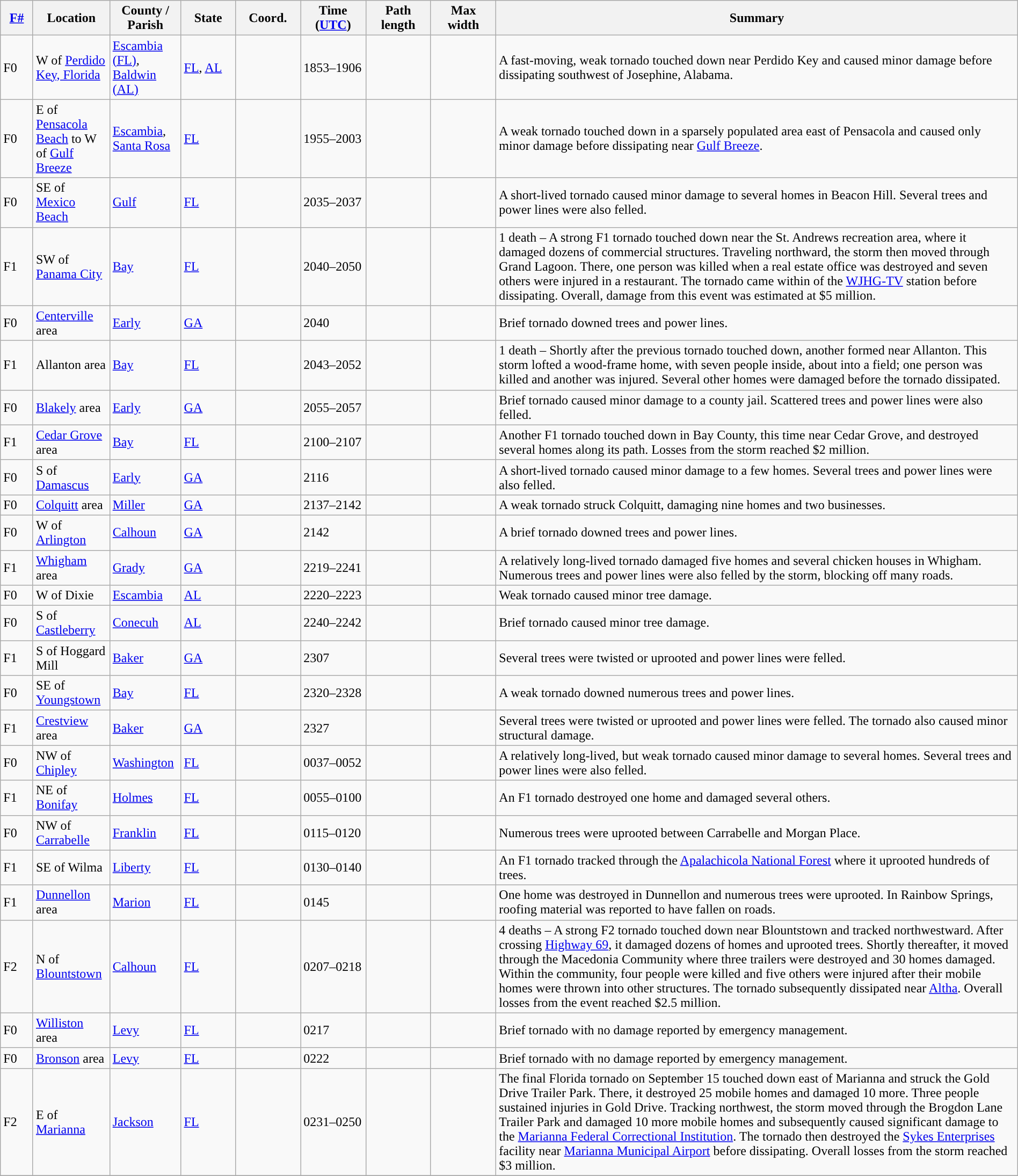<table class="wikitable sortable" style="width:100%;">
<tr>
<th scope="col" width="3%" align="center"><a href='#'>F#</a></th>
<th scope="col" width="7%" align="center" class="unsortable">Location</th>
<th scope="col" width="6%" align="center" class="unsortable">County / Parish</th>
<th scope="col" width="5%" align="center">State</th>
<th scope="col" width="6%" align="center">Coord.</th>
<th scope="col" width="6%" align="center">Time (<a href='#'>UTC</a>)</th>
<th scope="col" width="6%" align="center">Path length</th>
<th scope="col" width="6%" align="center">Max width</th>
<th scope="col" width="48%" class="unsortable" align="center">Summary</th>
</tr>
<tr>
<td>F0</td>
<td>W of <a href='#'>Perdido Key, Florida</a></td>
<td><a href='#'>Escambia (FL)</a>, <a href='#'>Baldwin (AL)</a></td>
<td><a href='#'>FL</a>, <a href='#'>AL</a></td>
<td></td>
<td>1853–1906</td>
<td></td>
<td></td>
<td>A fast-moving, weak tornado touched down near Perdido Key and caused minor damage before dissipating southwest of Josephine, Alabama.</td>
</tr>
<tr>
<td>F0</td>
<td>E of <a href='#'>Pensacola Beach</a> to W of <a href='#'>Gulf Breeze</a></td>
<td><a href='#'>Escambia</a>, <a href='#'>Santa Rosa</a></td>
<td><a href='#'>FL</a></td>
<td></td>
<td>1955–2003</td>
<td></td>
<td></td>
<td>A weak tornado touched down in a sparsely populated area east of Pensacola and caused only minor damage before dissipating near <a href='#'>Gulf Breeze</a>.</td>
</tr>
<tr>
<td>F0</td>
<td>SE of <a href='#'>Mexico Beach</a></td>
<td><a href='#'>Gulf</a></td>
<td><a href='#'>FL</a></td>
<td></td>
<td>2035–2037</td>
<td></td>
<td></td>
<td>A short-lived tornado caused minor damage to several homes in Beacon Hill. Several trees and power lines were also felled.</td>
</tr>
<tr>
<td>F1</td>
<td>SW of <a href='#'>Panama City</a></td>
<td><a href='#'>Bay</a></td>
<td><a href='#'>FL</a></td>
<td></td>
<td>2040–2050</td>
<td></td>
<td></td>
<td>1 death – A strong F1 tornado touched down near the St. Andrews recreation area, where it damaged dozens of commercial structures. Traveling northward, the storm then moved through Grand Lagoon. There, one person was killed when a real estate office was destroyed and seven others were injured in a restaurant. The tornado came within  of the <a href='#'>WJHG-TV</a> station before dissipating. Overall, damage from this event was estimated at $5 million.</td>
</tr>
<tr>
<td>F0</td>
<td><a href='#'>Centerville</a> area</td>
<td><a href='#'>Early</a></td>
<td><a href='#'>GA</a></td>
<td></td>
<td>2040</td>
<td></td>
<td></td>
<td>Brief tornado downed trees and power lines.</td>
</tr>
<tr>
<td>F1</td>
<td>Allanton area</td>
<td><a href='#'>Bay</a></td>
<td><a href='#'>FL</a></td>
<td></td>
<td>2043–2052</td>
<td></td>
<td></td>
<td>1 death – Shortly after the previous tornado touched down, another formed near Allanton. This storm lofted a wood-frame home, with seven people inside, about  into a field; one person was killed and another was injured. Several other homes were damaged before the tornado dissipated.</td>
</tr>
<tr>
<td>F0</td>
<td><a href='#'>Blakely</a> area</td>
<td><a href='#'>Early</a></td>
<td><a href='#'>GA</a></td>
<td></td>
<td>2055–2057</td>
<td></td>
<td></td>
<td>Brief tornado caused minor damage to a county jail. Scattered trees and power lines were also felled.</td>
</tr>
<tr>
<td>F1</td>
<td><a href='#'>Cedar Grove</a> area</td>
<td><a href='#'>Bay</a></td>
<td><a href='#'>FL</a></td>
<td></td>
<td>2100–2107</td>
<td></td>
<td></td>
<td>Another F1 tornado touched down in Bay County, this time near Cedar Grove, and destroyed several homes along its path. Losses from the storm reached $2 million.</td>
</tr>
<tr>
<td>F0</td>
<td>S of <a href='#'>Damascus</a></td>
<td><a href='#'>Early</a></td>
<td><a href='#'>GA</a></td>
<td></td>
<td>2116</td>
<td></td>
<td></td>
<td>A short-lived tornado caused minor damage to a few homes. Several trees and power lines were also felled.</td>
</tr>
<tr>
<td>F0</td>
<td><a href='#'>Colquitt</a> area</td>
<td><a href='#'>Miller</a></td>
<td><a href='#'>GA</a></td>
<td></td>
<td>2137–2142</td>
<td></td>
<td></td>
<td>A weak tornado struck Colquitt, damaging nine homes and two businesses.</td>
</tr>
<tr>
<td>F0</td>
<td>W of <a href='#'>Arlington</a></td>
<td><a href='#'>Calhoun</a></td>
<td><a href='#'>GA</a></td>
<td></td>
<td>2142</td>
<td></td>
<td></td>
<td>A brief tornado downed trees and power lines.</td>
</tr>
<tr>
<td>F1</td>
<td><a href='#'>Whigham</a> area</td>
<td><a href='#'>Grady</a></td>
<td><a href='#'>GA</a></td>
<td></td>
<td>2219–2241</td>
<td></td>
<td></td>
<td>A relatively long-lived tornado damaged five homes and several chicken houses in Whigham. Numerous trees and power lines were also felled by the storm, blocking off many roads.</td>
</tr>
<tr>
<td>F0</td>
<td>W of Dixie</td>
<td><a href='#'>Escambia</a></td>
<td><a href='#'>AL</a></td>
<td></td>
<td>2220–2223</td>
<td></td>
<td></td>
<td>Weak tornado caused minor tree damage.</td>
</tr>
<tr>
<td>F0</td>
<td>S of <a href='#'>Castleberry</a></td>
<td><a href='#'>Conecuh</a></td>
<td><a href='#'>AL</a></td>
<td></td>
<td>2240–2242</td>
<td></td>
<td></td>
<td>Brief tornado caused minor tree damage.</td>
</tr>
<tr>
<td>F1</td>
<td>S of Hoggard Mill</td>
<td><a href='#'>Baker</a></td>
<td><a href='#'>GA</a></td>
<td></td>
<td>2307</td>
<td></td>
<td></td>
<td>Several trees were twisted or uprooted and power lines were felled.</td>
</tr>
<tr>
<td>F0</td>
<td>SE of <a href='#'>Youngstown</a></td>
<td><a href='#'>Bay</a></td>
<td><a href='#'>FL</a></td>
<td></td>
<td>2320–2328</td>
<td></td>
<td></td>
<td>A weak tornado downed numerous trees and power lines.</td>
</tr>
<tr>
<td>F1</td>
<td><a href='#'>Crestview</a> area</td>
<td><a href='#'>Baker</a></td>
<td><a href='#'>GA</a></td>
<td></td>
<td>2327</td>
<td></td>
<td></td>
<td>Several trees were twisted or uprooted and power lines were felled. The tornado also caused minor structural damage.</td>
</tr>
<tr>
<td>F0</td>
<td>NW of <a href='#'>Chipley</a></td>
<td><a href='#'>Washington</a></td>
<td><a href='#'>FL</a></td>
<td></td>
<td>0037–0052</td>
<td></td>
<td></td>
<td>A relatively long-lived, but weak tornado caused minor damage to several homes. Several trees and power lines were also felled.</td>
</tr>
<tr>
<td>F1</td>
<td>NE of <a href='#'>Bonifay</a></td>
<td><a href='#'>Holmes</a></td>
<td><a href='#'>FL</a></td>
<td></td>
<td>0055–0100</td>
<td></td>
<td></td>
<td>An F1 tornado destroyed one home and damaged several others.</td>
</tr>
<tr>
<td>F0</td>
<td>NW of <a href='#'>Carrabelle</a></td>
<td><a href='#'>Franklin</a></td>
<td><a href='#'>FL</a></td>
<td></td>
<td>0115–0120</td>
<td></td>
<td></td>
<td>Numerous trees were uprooted between Carrabelle and Morgan Place.</td>
</tr>
<tr>
<td>F1</td>
<td>SE of Wilma</td>
<td><a href='#'>Liberty</a></td>
<td><a href='#'>FL</a></td>
<td></td>
<td>0130–0140</td>
<td></td>
<td></td>
<td>An F1 tornado tracked through the <a href='#'>Apalachicola National Forest</a> where it uprooted hundreds of trees.</td>
</tr>
<tr>
<td>F1</td>
<td><a href='#'>Dunnellon</a> area</td>
<td><a href='#'>Marion</a></td>
<td><a href='#'>FL</a></td>
<td></td>
<td>0145</td>
<td></td>
<td></td>
<td>One home was destroyed in Dunnellon and numerous trees were uprooted. In Rainbow Springs, roofing material was reported to have fallen on roads.</td>
</tr>
<tr>
<td>F2</td>
<td>N of <a href='#'>Blountstown</a></td>
<td><a href='#'>Calhoun</a></td>
<td><a href='#'>FL</a></td>
<td></td>
<td>0207–0218</td>
<td></td>
<td></td>
<td>4 deaths – A strong F2 tornado touched down near Blountstown and tracked northwestward. After crossing <a href='#'>Highway 69</a>, it damaged dozens of homes and uprooted trees. Shortly thereafter, it moved through the Macedonia Community where three trailers were destroyed and 30 homes damaged. Within the community, four people were killed and five others were injured after their mobile homes were thrown into other structures. The tornado subsequently dissipated near <a href='#'>Altha</a>. Overall losses from the event reached $2.5 million.</td>
</tr>
<tr>
<td>F0</td>
<td><a href='#'>Williston</a> area</td>
<td><a href='#'>Levy</a></td>
<td><a href='#'>FL</a></td>
<td></td>
<td>0217</td>
<td></td>
<td></td>
<td>Brief tornado with no damage reported by emergency management.</td>
</tr>
<tr>
<td>F0</td>
<td><a href='#'>Bronson</a> area</td>
<td><a href='#'>Levy</a></td>
<td><a href='#'>FL</a></td>
<td></td>
<td>0222</td>
<td></td>
<td></td>
<td>Brief tornado with no damage reported by emergency management.</td>
</tr>
<tr>
<td>F2</td>
<td>E of <a href='#'>Marianna</a></td>
<td><a href='#'>Jackson</a></td>
<td><a href='#'>FL</a></td>
<td></td>
<td>0231–0250</td>
<td></td>
<td></td>
<td>The final Florida tornado on September 15 touched down east of Marianna and struck the Gold Drive Trailer Park. There, it destroyed 25 mobile homes and damaged 10 more. Three people sustained injuries in Gold Drive. Tracking northwest, the storm moved through the Brogdon Lane Trailer Park and damaged 10 more mobile homes and subsequently caused significant damage to the <a href='#'>Marianna Federal Correctional Institution</a>. The tornado then destroyed the <a href='#'>Sykes Enterprises</a> facility near <a href='#'>Marianna Municipal Airport</a> before dissipating. Overall losses from the storm reached $3 million.</td>
</tr>
<tr>
</tr>
</table>
